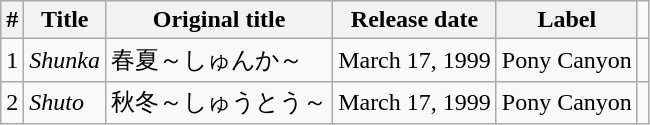<table class="wikitable sortable">
<tr>
<th>#</th>
<th>Title</th>
<th>Original title</th>
<th data-sort-type=>Release date</th>
<th>Label</th>
</tr>
<tr>
<td>1</td>
<td><em>Shunka</em></td>
<td>春夏～しゅんか～</td>
<td>March 17, 1999</td>
<td>Pony Canyon</td>
<td></td>
</tr>
<tr>
<td>2</td>
<td><em>Shuto</em></td>
<td>秋冬～しゅうとう～</td>
<td>March 17, 1999</td>
<td>Pony Canyon</td>
<td></td>
</tr>
</table>
